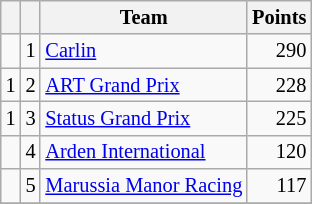<table class="wikitable" style="font-size: 85%;">
<tr>
<th></th>
<th></th>
<th>Team</th>
<th>Points</th>
</tr>
<tr>
<td align="left"></td>
<td align="center">1</td>
<td> <a href='#'>Carlin</a></td>
<td align="right">290</td>
</tr>
<tr>
<td align="left"> 1</td>
<td align="center">2</td>
<td> <a href='#'>ART Grand Prix</a></td>
<td align="right">228</td>
</tr>
<tr>
<td align="left"> 1</td>
<td align="center">3</td>
<td> <a href='#'>Status Grand Prix</a></td>
<td align="right">225</td>
</tr>
<tr>
<td align="left"></td>
<td align="center">4</td>
<td> <a href='#'>Arden International</a></td>
<td align="right">120</td>
</tr>
<tr>
<td align="left"></td>
<td align="center">5</td>
<td> <a href='#'>Marussia Manor Racing</a></td>
<td align="right">117</td>
</tr>
<tr>
</tr>
</table>
